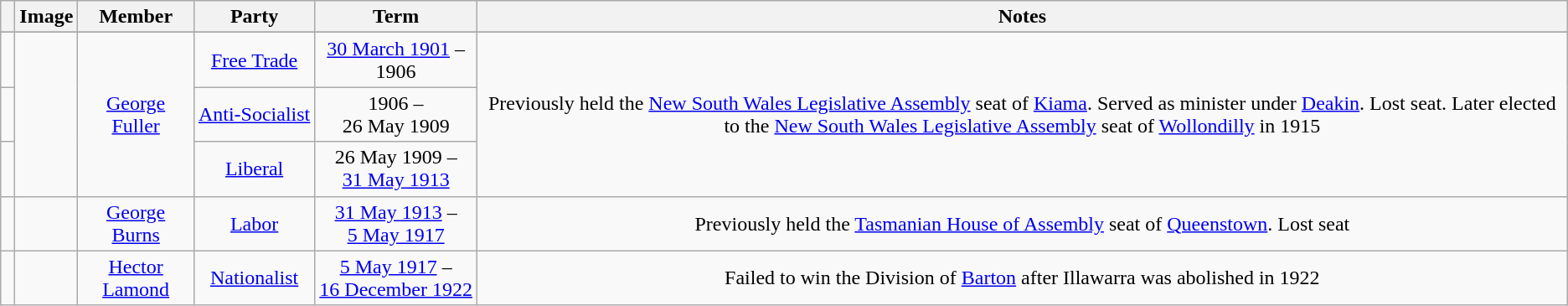<table class=wikitable style="text-align:center">
<tr>
<th></th>
<th>Image</th>
<th>Member</th>
<th>Party</th>
<th>Term</th>
<th>Notes</th>
</tr>
<tr>
</tr>
<tr>
<td> </td>
<td rowspan=3></td>
<td rowspan=3><a href='#'>George Fuller</a><br></td>
<td><a href='#'>Free Trade</a></td>
<td nowrap><a href='#'>30 March 1901</a> –<br>1906</td>
<td rowspan=3>Previously held the <a href='#'>New South Wales Legislative Assembly</a> seat of <a href='#'>Kiama</a>. Served as minister under <a href='#'>Deakin</a>. Lost seat. Later elected to the <a href='#'>New South Wales Legislative Assembly</a> seat of <a href='#'>Wollondilly</a> in 1915</td>
</tr>
<tr>
<td> </td>
<td nowrap><a href='#'>Anti-Socialist</a></td>
<td nowrap>1906 –<br>26 May 1909</td>
</tr>
<tr>
<td> </td>
<td nowrap><a href='#'>Liberal</a></td>
<td nowrap>26 May 1909 –<br><a href='#'>31 May 1913</a></td>
</tr>
<tr>
<td> </td>
<td></td>
<td><a href='#'>George Burns</a><br></td>
<td><a href='#'>Labor</a></td>
<td nowrap><a href='#'>31 May 1913</a> –<br><a href='#'>5 May 1917</a></td>
<td>Previously held the <a href='#'>Tasmanian House of Assembly</a> seat of <a href='#'>Queenstown</a>. Lost seat</td>
</tr>
<tr>
<td> </td>
<td></td>
<td><a href='#'>Hector Lamond</a><br></td>
<td><a href='#'>Nationalist</a></td>
<td nowrap><a href='#'>5 May 1917</a> –<br><a href='#'>16 December 1922</a></td>
<td>Failed to win the Division of <a href='#'>Barton</a> after Illawarra was abolished in 1922</td>
</tr>
</table>
